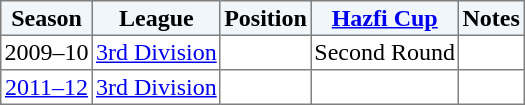<table border="1" cellpadding="2" style="border-collapse:collapse; text-align:center; font-size:normal;">
<tr style="background:#f0f6fa;">
<th>Season</th>
<th>League</th>
<th>Position</th>
<th><a href='#'>Hazfi Cup</a></th>
<th>Notes</th>
</tr>
<tr>
<td>2009–10</td>
<td><a href='#'>3rd Division</a></td>
<td></td>
<td>Second Round</td>
<td></td>
</tr>
<tr>
<td><a href='#'>2011–12</a></td>
<td><a href='#'>3rd Division</a></td>
<td></td>
<td></td>
<td></td>
</tr>
</table>
